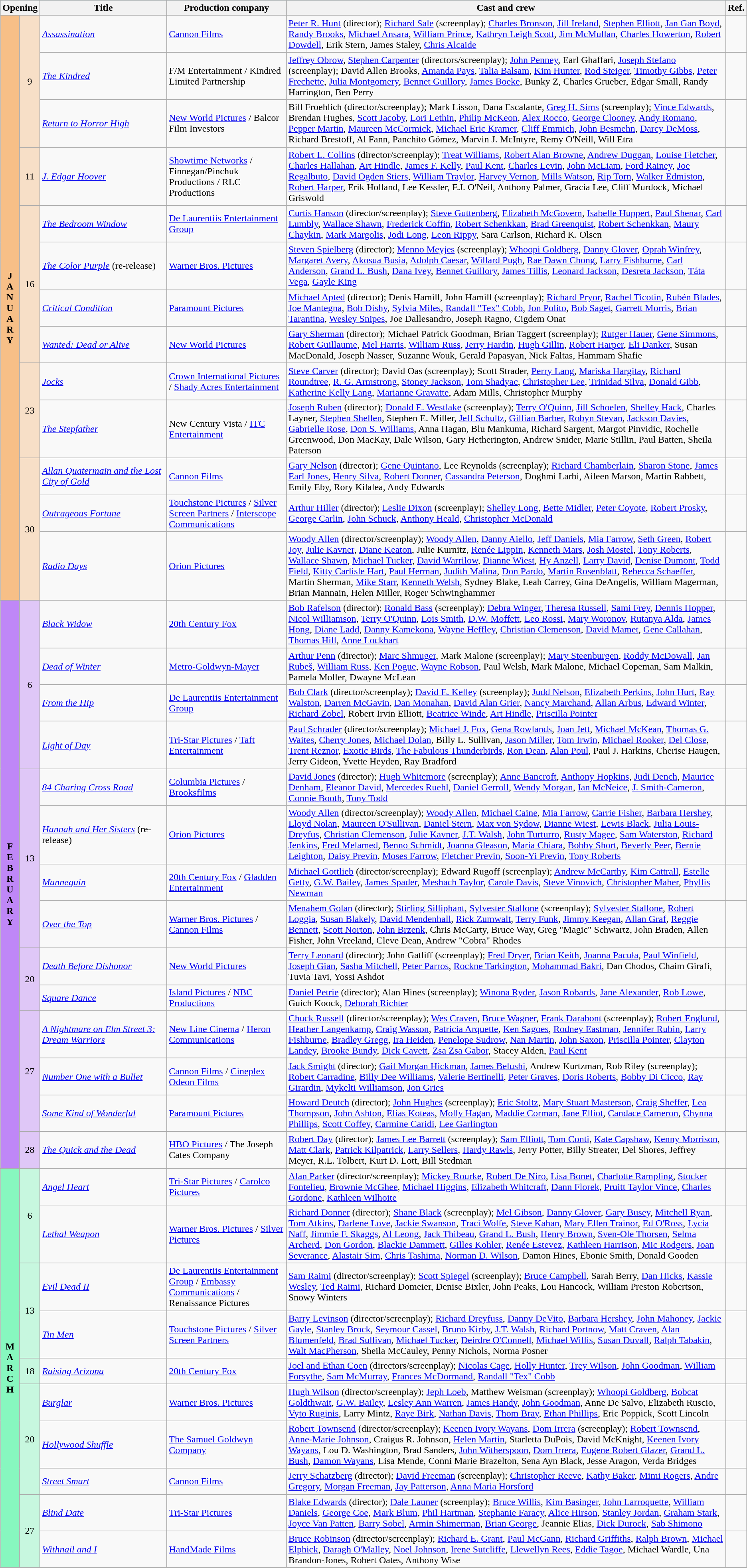<table class="wikitable sortable">
<tr style="background:#b0e0e6; text-align:center;">
<th colspan="2">Opening</th>
<th style="width:17%;">Title</th>
<th style="width:16%;">Production company</th>
<th>Cast and crew</th>
<th class="unsortable">Ref.</th>
</tr>
<tr>
<th rowspan="13" style="text-align:center;background:#f7bf87; textcolor:#000;"><strong>J<br>A<br>N<br>U<br>A<br>R<br>Y</strong></th>
<td rowspan="3" style="text-align:center; background:#f7dfc7;">9</td>
<td><em><a href='#'>Assassination</a></em></td>
<td><a href='#'>Cannon Films</a></td>
<td><a href='#'>Peter R. Hunt</a> (director); <a href='#'>Richard Sale</a> (screenplay); <a href='#'>Charles Bronson</a>, <a href='#'>Jill Ireland</a>, <a href='#'>Stephen Elliott</a>, <a href='#'>Jan Gan Boyd</a>, <a href='#'>Randy Brooks</a>, <a href='#'>Michael Ansara</a>, <a href='#'>William Prince</a>, <a href='#'>Kathryn Leigh Scott</a>, <a href='#'>Jim McMullan</a>, <a href='#'>Charles Howerton</a>, <a href='#'>Robert Dowdell</a>, Erik Stern, James Staley, <a href='#'>Chris Alcaide</a></td>
<td></td>
</tr>
<tr>
<td><em><a href='#'>The Kindred</a></em></td>
<td>F/M Entertainment / Kindred Limited Partnership</td>
<td><a href='#'>Jeffrey Obrow</a>, <a href='#'>Stephen Carpenter</a> (directors/screenplay); <a href='#'>John Penney</a>, Earl Ghaffari, <a href='#'>Joseph Stefano</a> (screenplay); David Allen Brooks, <a href='#'>Amanda Pays</a>, <a href='#'>Talia Balsam</a>, <a href='#'>Kim Hunter</a>, <a href='#'>Rod Steiger</a>, <a href='#'>Timothy Gibbs</a>, <a href='#'>Peter Frechette</a>, <a href='#'>Julia Montgomery</a>, <a href='#'>Bennet Guillory</a>, <a href='#'>James Boeke</a>, Bunky Z, Charles Grueber, Edgar Small, Randy Harrington, Ben Perry</td>
<td></td>
</tr>
<tr>
<td><em><a href='#'>Return to Horror High</a></em></td>
<td><a href='#'>New World Pictures</a> / Balcor Film Investors</td>
<td>Bill Froehlich (director/screenplay); Mark Lisson, Dana Escalante, <a href='#'>Greg H. Sims</a> (screenplay); <a href='#'>Vince Edwards</a>, Brendan Hughes, <a href='#'>Scott Jacoby</a>, <a href='#'>Lori Lethin</a>, <a href='#'>Philip McKeon</a>, <a href='#'>Alex Rocco</a>, <a href='#'>George Clooney</a>, <a href='#'>Andy Romano</a>, <a href='#'>Pepper Martin</a>, <a href='#'>Maureen McCormick</a>, <a href='#'>Michael Eric Kramer</a>, <a href='#'>Cliff Emmich</a>, <a href='#'>John Besmehn</a>, <a href='#'>Darcy DeMoss</a>, Richard Brestoff, Al Fann, Panchito Gómez, Marvin J. McIntyre, Remy O'Neill, Will Etra</td>
<td></td>
</tr>
<tr>
<td style="text-align:center; background:#f7dfc7;">11</td>
<td><em><a href='#'>J. Edgar Hoover</a></em></td>
<td><a href='#'>Showtime Networks</a> / Finnegan/Pinchuk Productions / RLC Productions</td>
<td><a href='#'>Robert L. Collins</a> (director/screenplay); <a href='#'>Treat Williams</a>, <a href='#'>Robert Alan Browne</a>, <a href='#'>Andrew Duggan</a>, <a href='#'>Louise Fletcher</a>, <a href='#'>Charles Hallahan</a>, <a href='#'>Art Hindle</a>, <a href='#'>James F. Kelly</a>, <a href='#'>Paul Kent</a>, <a href='#'>Charles Levin</a>, <a href='#'>John McLiam</a>, <a href='#'>Ford Rainey</a>, <a href='#'>Joe Regalbuto</a>, <a href='#'>David Ogden Stiers</a>, <a href='#'>William Traylor</a>, <a href='#'>Harvey Vernon</a>, <a href='#'>Mills Watson</a>, <a href='#'>Rip Torn</a>, <a href='#'>Walker Edmiston</a>, <a href='#'>Robert Harper</a>, Erik Holland, Lee Kessler, F.J. O'Neil, Anthony Palmer, Gracia Lee, Cliff Murdock, Michael Griswold</td>
<td></td>
</tr>
<tr>
<td rowspan="4" style="text-align:center; background:#f7dfc7;">16</td>
<td><em><a href='#'>The Bedroom Window</a></em></td>
<td><a href='#'>De Laurentiis Entertainment Group</a></td>
<td><a href='#'>Curtis Hanson</a> (director/screenplay); <a href='#'>Steve Guttenberg</a>, <a href='#'>Elizabeth McGovern</a>, <a href='#'>Isabelle Huppert</a>, <a href='#'>Paul Shenar</a>, <a href='#'>Carl Lumbly</a>, <a href='#'>Wallace Shawn</a>, <a href='#'>Frederick Coffin</a>, <a href='#'>Robert Schenkkan</a>, <a href='#'>Brad Greenquist</a>, <a href='#'>Robert Schenkkan</a>, <a href='#'>Maury Chaykin</a>, <a href='#'>Mark Margolis</a>, <a href='#'>Jodi Long</a>, <a href='#'>Leon Rippy</a>, Sara Carlson, Richard K. Olsen</td>
<td></td>
</tr>
<tr>
<td><em><a href='#'>The Color Purple</a></em> (re-release)</td>
<td><a href='#'>Warner Bros. Pictures</a></td>
<td><a href='#'>Steven Spielberg</a> (director); <a href='#'>Menno Meyjes</a> (screenplay); <a href='#'>Whoopi Goldberg</a>, <a href='#'>Danny Glover</a>, <a href='#'>Oprah Winfrey</a>, <a href='#'>Margaret Avery</a>, <a href='#'>Akosua Busia</a>, <a href='#'>Adolph Caesar</a>, <a href='#'>Willard Pugh</a>, <a href='#'>Rae Dawn Chong</a>, <a href='#'>Larry Fishburne</a>, <a href='#'>Carl Anderson</a>, <a href='#'>Grand L. Bush</a>, <a href='#'>Dana Ivey</a>, <a href='#'>Bennet Guillory</a>, <a href='#'>James Tillis</a>, <a href='#'>Leonard Jackson</a>, <a href='#'>Desreta Jackson</a>, <a href='#'>Táta Vega</a>, <a href='#'>Gayle King</a></td>
<td></td>
</tr>
<tr>
<td><em><a href='#'>Critical Condition</a></em></td>
<td><a href='#'>Paramount Pictures</a></td>
<td><a href='#'>Michael Apted</a> (director); Denis Hamill, John Hamill (screenplay); <a href='#'>Richard Pryor</a>, <a href='#'>Rachel Ticotin</a>, <a href='#'>Rubén Blades</a>, <a href='#'>Joe Mantegna</a>, <a href='#'>Bob Dishy</a>, <a href='#'>Sylvia Miles</a>, <a href='#'>Randall "Tex" Cobb</a>, <a href='#'>Jon Polito</a>, <a href='#'>Bob Saget</a>, <a href='#'>Garrett Morris</a>, <a href='#'>Brian Tarantina</a>, <a href='#'>Wesley Snipes</a>, Joe Dallesandro, Joseph Ragno, Cigdem Onat</td>
<td></td>
</tr>
<tr>
<td><em><a href='#'>Wanted: Dead or Alive</a></em></td>
<td><a href='#'>New World Pictures</a></td>
<td><a href='#'>Gary Sherman</a> (director); Michael Patrick Goodman, Brian Taggert (screenplay); <a href='#'>Rutger Hauer</a>, <a href='#'>Gene Simmons</a>, <a href='#'>Robert Guillaume</a>, <a href='#'>Mel Harris</a>, <a href='#'>William Russ</a>, <a href='#'>Jerry Hardin</a>, <a href='#'>Hugh Gillin</a>, <a href='#'>Robert Harper</a>, <a href='#'>Eli Danker</a>, Susan MacDonald, Joseph Nasser, Suzanne Wouk, Gerald Papasyan, Nick Faltas, Hammam Shafie</td>
<td></td>
</tr>
<tr>
<td rowspan="2" style="text-align:center; background:#f7dfc7;">23</td>
<td><em><a href='#'>Jocks</a></em></td>
<td><a href='#'>Crown International Pictures</a> / <a href='#'>Shady Acres Entertainment</a></td>
<td><a href='#'>Steve Carver</a> (director); David Oas (screenplay); Scott Strader, <a href='#'>Perry Lang</a>, <a href='#'>Mariska Hargitay</a>, <a href='#'>Richard Roundtree</a>, <a href='#'>R. G. Armstrong</a>, <a href='#'>Stoney Jackson</a>, <a href='#'>Tom Shadyac</a>, <a href='#'>Christopher Lee</a>, <a href='#'>Trinidad Silva</a>, <a href='#'>Donald Gibb</a>, <a href='#'>Katherine Kelly Lang</a>, <a href='#'>Marianne Gravatte</a>, Adam Mills, Christopher Murphy</td>
<td></td>
</tr>
<tr>
<td><em><a href='#'>The Stepfather</a></em></td>
<td>New Century Vista / <a href='#'>ITC Entertainment</a></td>
<td><a href='#'>Joseph Ruben</a> (director); <a href='#'>Donald E. Westlake</a> (screenplay); <a href='#'>Terry O'Quinn</a>, <a href='#'>Jill Schoelen</a>, <a href='#'>Shelley Hack</a>, Charles Layner, <a href='#'>Stephen Shellen</a>, Stephen E. Miller, <a href='#'>Jeff Schultz</a>, <a href='#'>Gillian Barber</a>, <a href='#'>Robyn Stevan</a>, <a href='#'>Jackson Davies</a>, <a href='#'>Gabrielle Rose</a>, <a href='#'>Don S. Williams</a>, Anna Hagan, Blu Mankuma, Richard Sargent, Margot Pinvidic, Rochelle Greenwood, Don MacKay, Dale Wilson, Gary Hetherington, Andrew Snider, Marie Stillin, Paul Batten, Sheila Paterson</td>
<td></td>
</tr>
<tr>
<td rowspan="3" style="text-align:center; background:#f7dfc7;">30</td>
<td><em><a href='#'>Allan Quatermain and the Lost City of Gold</a></em></td>
<td><a href='#'>Cannon Films</a></td>
<td><a href='#'>Gary Nelson</a> (director); <a href='#'>Gene Quintano</a>, Lee Reynolds (screenplay); <a href='#'>Richard Chamberlain</a>, <a href='#'>Sharon Stone</a>, <a href='#'>James Earl Jones</a>, <a href='#'>Henry Silva</a>, <a href='#'>Robert Donner</a>, <a href='#'>Cassandra Peterson</a>, Doghmi Larbi, Aileen Marson, Martin Rabbett, Emily Eby, Rory Kilalea, Andy Edwards</td>
<td></td>
</tr>
<tr>
<td><em><a href='#'>Outrageous Fortune</a></em></td>
<td><a href='#'>Touchstone Pictures</a> / <a href='#'>Silver Screen Partners</a> / <a href='#'>Interscope Communications</a></td>
<td><a href='#'>Arthur Hiller</a> (director); <a href='#'>Leslie Dixon</a> (screenplay); <a href='#'>Shelley Long</a>, <a href='#'>Bette Midler</a>, <a href='#'>Peter Coyote</a>, <a href='#'>Robert Prosky</a>, <a href='#'>George Carlin</a>, <a href='#'>John Schuck</a>, <a href='#'>Anthony Heald</a>, <a href='#'>Christopher McDonald</a></td>
<td></td>
</tr>
<tr>
<td><em><a href='#'>Radio Days</a></em></td>
<td><a href='#'>Orion Pictures</a></td>
<td><a href='#'>Woody Allen</a> (director/screenplay); <a href='#'>Woody Allen</a>, <a href='#'>Danny Aiello</a>, <a href='#'>Jeff Daniels</a>, <a href='#'>Mia Farrow</a>, <a href='#'>Seth Green</a>, <a href='#'>Robert Joy</a>, <a href='#'>Julie Kavner</a>, <a href='#'>Diane Keaton</a>, Julie Kurnitz, <a href='#'>Renée Lippin</a>, <a href='#'>Kenneth Mars</a>, <a href='#'>Josh Mostel</a>, <a href='#'>Tony Roberts</a>, <a href='#'>Wallace Shawn</a>, <a href='#'>Michael Tucker</a>, <a href='#'>David Warrilow</a>, <a href='#'>Dianne Wiest</a>, <a href='#'>Hy Anzell</a>, <a href='#'>Larry David</a>, <a href='#'>Denise Dumont</a>, <a href='#'>Todd Field</a>, <a href='#'>Kitty Carlisle Hart</a>, <a href='#'>Paul Herman</a>, <a href='#'>Judith Malina</a>, <a href='#'>Don Pardo</a>, <a href='#'>Martin Rosenblatt</a>, <a href='#'>Rebecca Schaeffer</a>, Martin Sherman, <a href='#'>Mike Starr</a>, <a href='#'>Kenneth Welsh</a>, Sydney Blake, Leah Carrey, Gina DeAngelis, William Magerman, Brian Mannain, Helen Miller, Roger Schwinghammer</td>
<td></td>
</tr>
<tr>
<th rowspan="14" style="text-align:center; background:#bf87f7; textcolor:#000;"><strong>F<br>E<br>B<br>R<br>U<br>A<br>R<br>Y</strong></th>
<td rowspan="4" style="text-align:center; background:#dfc7f7;">6</td>
<td><em><a href='#'>Black Widow</a></em></td>
<td><a href='#'>20th Century Fox</a></td>
<td><a href='#'>Bob Rafelson</a> (director); <a href='#'>Ronald Bass</a> (screenplay); <a href='#'>Debra Winger</a>, <a href='#'>Theresa Russell</a>, <a href='#'>Sami Frey</a>, <a href='#'>Dennis Hopper</a>, <a href='#'>Nicol Williamson</a>, <a href='#'>Terry O'Quinn</a>, <a href='#'>Lois Smith</a>, <a href='#'>D.W. Moffett</a>, <a href='#'>Leo Rossi</a>, <a href='#'>Mary Woronov</a>, <a href='#'>Rutanya Alda</a>, <a href='#'>James Hong</a>, <a href='#'>Diane Ladd</a>, <a href='#'>Danny Kamekona</a>, <a href='#'>Wayne Heffley</a>, <a href='#'>Christian Clemenson</a>, <a href='#'>David Mamet</a>, <a href='#'>Gene Callahan</a>, <a href='#'>Thomas Hill</a>, <a href='#'>Anne Lockhart</a></td>
<td></td>
</tr>
<tr>
<td><em><a href='#'>Dead of Winter</a></em></td>
<td><a href='#'>Metro-Goldwyn-Mayer</a></td>
<td><a href='#'>Arthur Penn</a> (director); <a href='#'>Marc Shmuger</a>, Mark Malone (screenplay); <a href='#'>Mary Steenburgen</a>, <a href='#'>Roddy McDowall</a>, <a href='#'>Jan Rubeš</a>, <a href='#'>William Russ</a>, <a href='#'>Ken Pogue</a>, <a href='#'>Wayne Robson</a>, Paul Welsh, Mark Malone, Michael Copeman, Sam Malkin, Pamela Moller, Dwayne McLean</td>
<td></td>
</tr>
<tr>
<td><em><a href='#'>From the Hip</a></em></td>
<td><a href='#'>De Laurentiis Entertainment Group</a></td>
<td><a href='#'>Bob Clark</a> (director/screenplay); <a href='#'>David E. Kelley</a> (screenplay); <a href='#'>Judd Nelson</a>, <a href='#'>Elizabeth Perkins</a>, <a href='#'>John Hurt</a>, <a href='#'>Ray Walston</a>, <a href='#'>Darren McGavin</a>, <a href='#'>Dan Monahan</a>, <a href='#'>David Alan Grier</a>, <a href='#'>Nancy Marchand</a>, <a href='#'>Allan Arbus</a>, <a href='#'>Edward Winter</a>, <a href='#'>Richard Zobel</a>, Robert Irvin Elliott, <a href='#'>Beatrice Winde</a>, <a href='#'>Art Hindle</a>, <a href='#'>Priscilla Pointer</a></td>
<td></td>
</tr>
<tr>
<td><em><a href='#'>Light of Day</a></em></td>
<td><a href='#'>Tri-Star Pictures</a> / <a href='#'>Taft Entertainment</a></td>
<td><a href='#'>Paul Schrader</a> (director/screenplay); <a href='#'>Michael J. Fox</a>, <a href='#'>Gena Rowlands</a>, <a href='#'>Joan Jett</a>, <a href='#'>Michael McKean</a>, <a href='#'>Thomas G. Waites</a>, <a href='#'>Cherry Jones</a>, <a href='#'>Michael Dolan</a>, Billy L. Sullivan, <a href='#'>Jason Miller</a>, <a href='#'>Tom Irwin</a>, <a href='#'>Michael Rooker</a>, <a href='#'>Del Close</a>, <a href='#'>Trent Reznor</a>, <a href='#'>Exotic Birds</a>, <a href='#'>The Fabulous Thunderbirds</a>, <a href='#'>Ron Dean</a>, <a href='#'>Alan Poul</a>, Paul J. Harkins, Cherise Haugen, Jerry Gideon, Yvette Heyden, Ray Bradford</td>
<td></td>
</tr>
<tr>
<td rowspan="4" style="text-align:center; background:#dfc7f7;">13</td>
<td><em><a href='#'>84 Charing Cross Road</a></em></td>
<td><a href='#'>Columbia Pictures</a> / <a href='#'>Brooksfilms</a></td>
<td><a href='#'>David Jones</a> (director); <a href='#'>Hugh Whitemore</a> (screenplay); <a href='#'>Anne Bancroft</a>, <a href='#'>Anthony Hopkins</a>, <a href='#'>Judi Dench</a>, <a href='#'>Maurice Denham</a>, <a href='#'>Eleanor David</a>, <a href='#'>Mercedes Ruehl</a>, <a href='#'>Daniel Gerroll</a>, <a href='#'>Wendy Morgan</a>, <a href='#'>Ian McNeice</a>, <a href='#'>J. Smith-Cameron</a>, <a href='#'>Connie Booth</a>, <a href='#'>Tony Todd</a></td>
<td></td>
</tr>
<tr>
<td><em><a href='#'>Hannah and Her Sisters</a></em> (re-release)</td>
<td><a href='#'>Orion Pictures</a></td>
<td><a href='#'>Woody Allen</a> (director/screenplay); <a href='#'>Woody Allen</a>, <a href='#'>Michael Caine</a>, <a href='#'>Mia Farrow</a>, <a href='#'>Carrie Fisher</a>, <a href='#'>Barbara Hershey</a>, <a href='#'>Lloyd Nolan</a>, <a href='#'>Maureen O'Sullivan</a>, <a href='#'>Daniel Stern</a>, <a href='#'>Max von Sydow</a>, <a href='#'>Dianne Wiest</a>, <a href='#'>Lewis Black</a>, <a href='#'>Julia Louis-Dreyfus</a>, <a href='#'>Christian Clemenson</a>, <a href='#'>Julie Kavner</a>, <a href='#'>J.T. Walsh</a>, <a href='#'>John Turturro</a>, <a href='#'>Rusty Magee</a>, <a href='#'>Sam Waterston</a>, <a href='#'>Richard Jenkins</a>, <a href='#'>Fred Melamed</a>, <a href='#'>Benno Schmidt</a>, <a href='#'>Joanna Gleason</a>, <a href='#'>Maria Chiara</a>, <a href='#'>Bobby Short</a>, <a href='#'>Beverly Peer</a>, <a href='#'>Bernie Leighton</a>, <a href='#'>Daisy Previn</a>, <a href='#'>Moses Farrow</a>, <a href='#'>Fletcher Previn</a>, <a href='#'>Soon-Yi Previn</a>, <a href='#'>Tony Roberts</a></td>
<td></td>
</tr>
<tr>
<td><em><a href='#'>Mannequin</a></em></td>
<td><a href='#'>20th Century Fox</a> / <a href='#'>Gladden Entertainment</a></td>
<td><a href='#'>Michael Gottlieb</a> (director/screenplay); Edward Rugoff (screenplay); <a href='#'>Andrew McCarthy</a>, <a href='#'>Kim Cattrall</a>, <a href='#'>Estelle Getty</a>, <a href='#'>G.W. Bailey</a>, <a href='#'>James Spader</a>, <a href='#'>Meshach Taylor</a>, <a href='#'>Carole Davis</a>, <a href='#'>Steve Vinovich</a>, <a href='#'>Christopher Maher</a>, <a href='#'>Phyllis Newman</a></td>
<td></td>
</tr>
<tr>
<td><em><a href='#'>Over the Top</a></em></td>
<td><a href='#'>Warner Bros. Pictures</a> / <a href='#'>Cannon Films</a></td>
<td><a href='#'>Menahem Golan</a> (director); <a href='#'>Stirling Silliphant</a>, <a href='#'>Sylvester Stallone</a> (screenplay); <a href='#'>Sylvester Stallone</a>, <a href='#'>Robert Loggia</a>, <a href='#'>Susan Blakely</a>, <a href='#'>David Mendenhall</a>, <a href='#'>Rick Zumwalt</a>, <a href='#'>Terry Funk</a>, <a href='#'>Jimmy Keegan</a>, <a href='#'>Allan Graf</a>, <a href='#'>Reggie Bennett</a>, <a href='#'>Scott Norton</a>, <a href='#'>John Brzenk</a>, Chris McCarty, Bruce Way, Greg "Magic" Schwartz, John Braden, Allen Fisher, John Vreeland, Cleve Dean, Andrew "Cobra" Rhodes</td>
<td></td>
</tr>
<tr>
<td rowspan="2" style="text-align:center; background:#dfc7f7;">20</td>
<td><em><a href='#'>Death Before Dishonor</a></em></td>
<td><a href='#'>New World Pictures</a></td>
<td><a href='#'>Terry Leonard</a> (director); John Gatliff (screenplay); <a href='#'>Fred Dryer</a>, <a href='#'>Brian Keith</a>, <a href='#'>Joanna Pacuła</a>, <a href='#'>Paul Winfield</a>, <a href='#'>Joseph Gian</a>, <a href='#'>Sasha Mitchell</a>, <a href='#'>Peter Parros</a>, <a href='#'>Rockne Tarkington</a>, <a href='#'>Mohammad Bakri</a>, Dan Chodos, Chaim Girafi, Tuvia Tavi, Yossi Ashdot</td>
<td></td>
</tr>
<tr>
<td><em><a href='#'>Square Dance</a></em></td>
<td><a href='#'>Island Pictures</a> / <a href='#'>NBC Productions</a></td>
<td><a href='#'>Daniel Petrie</a> (director); Alan Hines (screenplay); <a href='#'>Winona Ryder</a>, <a href='#'>Jason Robards</a>, <a href='#'>Jane Alexander</a>, <a href='#'>Rob Lowe</a>, Guich Koock, <a href='#'>Deborah Richter</a></td>
<td></td>
</tr>
<tr>
<td rowspan="3" style="text-align:center; background:#dfc7f7;">27</td>
<td><em><a href='#'>A Nightmare on Elm Street 3: Dream Warriors</a></em></td>
<td><a href='#'>New Line Cinema</a> / <a href='#'>Heron Communications</a></td>
<td><a href='#'>Chuck Russell</a> (director/screenplay); <a href='#'>Wes Craven</a>, <a href='#'>Bruce Wagner</a>, <a href='#'>Frank Darabont</a> (screenplay); <a href='#'>Robert Englund</a>, <a href='#'>Heather Langenkamp</a>, <a href='#'>Craig Wasson</a>, <a href='#'>Patricia Arquette</a>, <a href='#'>Ken Sagoes</a>, <a href='#'>Rodney Eastman</a>, <a href='#'>Jennifer Rubin</a>, <a href='#'>Larry Fishburne</a>, <a href='#'>Bradley Gregg</a>, <a href='#'>Ira Heiden</a>, <a href='#'>Penelope Sudrow</a>, <a href='#'>Nan Martin</a>, <a href='#'>John Saxon</a>, <a href='#'>Priscilla Pointer</a>, <a href='#'>Clayton Landey</a>, <a href='#'>Brooke Bundy</a>, <a href='#'>Dick Cavett</a>, <a href='#'>Zsa Zsa Gabor</a>, Stacey Alden, <a href='#'>Paul Kent</a></td>
<td></td>
</tr>
<tr>
<td><em><a href='#'>Number One with a Bullet</a></em></td>
<td><a href='#'>Cannon Films</a> / <a href='#'>Cineplex Odeon Films</a></td>
<td><a href='#'>Jack Smight</a> (director); <a href='#'>Gail Morgan Hickman</a>, <a href='#'>James Belushi</a>, Andrew Kurtzman, Rob Riley (screenplay); <a href='#'>Robert Carradine</a>, <a href='#'>Billy Dee Williams</a>, <a href='#'>Valerie Bertinelli</a>, <a href='#'>Peter Graves</a>, <a href='#'>Doris Roberts</a>, <a href='#'>Bobby Di Cicco</a>, <a href='#'>Ray Girardin</a>, <a href='#'>Mykelti Williamson</a>, <a href='#'>Jon Gries</a></td>
<td></td>
</tr>
<tr>
<td><em><a href='#'>Some Kind of Wonderful</a></em></td>
<td><a href='#'>Paramount Pictures</a></td>
<td><a href='#'>Howard Deutch</a> (director); <a href='#'>John Hughes</a> (screenplay); <a href='#'>Eric Stoltz</a>, <a href='#'>Mary Stuart Masterson</a>, <a href='#'>Craig Sheffer</a>, <a href='#'>Lea Thompson</a>, <a href='#'>John Ashton</a>, <a href='#'>Elias Koteas</a>, <a href='#'>Molly Hagan</a>, <a href='#'>Maddie Corman</a>, <a href='#'>Jane Elliot</a>, <a href='#'>Candace Cameron</a>, <a href='#'>Chynna Phillips</a>, <a href='#'>Scott Coffey</a>, <a href='#'>Carmine Caridi</a>, <a href='#'>Lee Garlington</a></td>
<td></td>
</tr>
<tr>
<td style="text-align:center; background:#dfc7f7;">28</td>
<td><em><a href='#'>The Quick and the Dead</a></em></td>
<td><a href='#'>HBO Pictures</a> / The Joseph Cates Company</td>
<td><a href='#'>Robert Day</a> (director); <a href='#'>James Lee Barrett</a> (screenplay); <a href='#'>Sam Elliott</a>, <a href='#'>Tom Conti</a>, <a href='#'>Kate Capshaw</a>, <a href='#'>Kenny Morrison</a>, <a href='#'>Matt Clark</a>, <a href='#'>Patrick Kilpatrick</a>, <a href='#'>Larry Sellers</a>, <a href='#'>Hardy Rawls</a>, Jerry Potter, Billy Streater, Del Shores, Jeffrey Meyer, R.L. Tolbert, Kurt D. Lott, Bill Stedman</td>
<td></td>
</tr>
<tr>
<th rowspan="10" style="text-align:center; background:#87f7bf; textcolor:#000;"><strong>M<br>A<br>R<br>C<br>H</strong></th>
<td rowspan="2" style="text-align:center; background:#c7f7df;">6</td>
<td><em><a href='#'>Angel Heart</a></em></td>
<td><a href='#'>Tri-Star Pictures</a> / <a href='#'>Carolco Pictures</a></td>
<td><a href='#'>Alan Parker</a> (director/screenplay); <a href='#'>Mickey Rourke</a>, <a href='#'>Robert De Niro</a>, <a href='#'>Lisa Bonet</a>, <a href='#'>Charlotte Rampling</a>, <a href='#'>Stocker Fontelieu</a>, <a href='#'>Brownie McGhee</a>, <a href='#'>Michael Higgins</a>, <a href='#'>Elizabeth Whitcraft</a>,  <a href='#'>Dann Florek</a>, <a href='#'>Pruitt Taylor Vince</a>, <a href='#'>Charles Gordone</a>, <a href='#'>Kathleen Wilhoite</a></td>
<td></td>
</tr>
<tr>
<td><em><a href='#'>Lethal Weapon</a></em></td>
<td><a href='#'>Warner Bros. Pictures</a> / <a href='#'>Silver Pictures</a></td>
<td><a href='#'>Richard Donner</a> (director); <a href='#'>Shane Black</a> (screenplay); <a href='#'>Mel Gibson</a>, <a href='#'>Danny Glover</a>, <a href='#'>Gary Busey</a>, <a href='#'>Mitchell Ryan</a>, <a href='#'>Tom Atkins</a>, <a href='#'>Darlene Love</a>, <a href='#'>Jackie Swanson</a>, <a href='#'>Traci Wolfe</a>, <a href='#'>Steve Kahan</a>, <a href='#'>Mary Ellen Trainor</a>, <a href='#'>Ed O'Ross</a>, <a href='#'>Lycia Naff</a>, <a href='#'>Jimmie F. Skaggs</a>, <a href='#'>Al Leong</a>, <a href='#'>Jack Thibeau</a>, <a href='#'>Grand L. Bush</a>, <a href='#'>Henry Brown</a>, <a href='#'>Sven-Ole Thorsen</a>, <a href='#'>Selma Archerd</a>, <a href='#'>Don Gordon</a>, <a href='#'>Blackie Dammett</a>, <a href='#'>Gilles Kohler</a>, <a href='#'>Renée Estevez</a>, <a href='#'>Kathleen Harrison</a>, <a href='#'>Mic Rodgers</a>, <a href='#'>Joan Severance</a>, <a href='#'>Alastair Sim</a>, <a href='#'>Chris Tashima</a>, <a href='#'>Norman D. Wilson</a>, Damon Hines, Ebonie Smith, Donald Gooden</td>
<td></td>
</tr>
<tr>
<td rowspan="2" style="text-align:center; background:#c7f7df;">13</td>
<td><em><a href='#'>Evil Dead II</a></em></td>
<td><a href='#'>De Laurentiis Entertainment Group</a> / <a href='#'>Embassy Communications</a> / Renaissance Pictures</td>
<td><a href='#'>Sam Raimi</a> (director/screenplay); <a href='#'>Scott Spiegel</a> (screenplay); <a href='#'>Bruce Campbell</a>, Sarah Berry, <a href='#'>Dan Hicks</a>, <a href='#'>Kassie Wesley</a>, <a href='#'>Ted Raimi</a>, Richard Domeier, Denise Bixler, John Peaks, Lou Hancock, William Preston Robertson, Snowy Winters</td>
<td></td>
</tr>
<tr>
<td><em><a href='#'>Tin Men</a></em></td>
<td><a href='#'>Touchstone Pictures</a> / <a href='#'>Silver Screen Partners</a></td>
<td><a href='#'>Barry Levinson</a> (director/screenplay); <a href='#'>Richard Dreyfuss</a>, <a href='#'>Danny DeVito</a>, <a href='#'>Barbara Hershey</a>, <a href='#'>John Mahoney</a>, <a href='#'>Jackie Gayle</a>, <a href='#'>Stanley Brock</a>, <a href='#'>Seymour Cassel</a>, <a href='#'>Bruno Kirby</a>, <a href='#'>J.T. Walsh</a>, <a href='#'>Richard Portnow</a>, <a href='#'>Matt Craven</a>, <a href='#'>Alan Blumenfeld</a>, <a href='#'>Brad Sullivan</a>, <a href='#'>Michael Tucker</a>, <a href='#'>Deirdre O'Connell</a>, <a href='#'>Michael Willis</a>, <a href='#'>Susan Duvall</a>, <a href='#'>Ralph Tabakin</a>, <a href='#'>Walt MacPherson</a>, Sheila McCauley, Penny Nichols, Norma Posner</td>
<td></td>
</tr>
<tr>
<td style="text-align:center; background:#c7f7df;">18</td>
<td><em><a href='#'>Raising Arizona</a></em></td>
<td><a href='#'>20th Century Fox</a></td>
<td><a href='#'>Joel and Ethan Coen</a> (directors/screenplay); <a href='#'>Nicolas Cage</a>, <a href='#'>Holly Hunter</a>, <a href='#'>Trey Wilson</a>, <a href='#'>John Goodman</a>, <a href='#'>William Forsythe</a>, <a href='#'>Sam McMurray</a>, <a href='#'>Frances McDormand</a>, <a href='#'>Randall "Tex" Cobb</a></td>
<td></td>
</tr>
<tr>
<td rowspan="3" style="text-align:center; background:#c7f7df;">20</td>
<td><em><a href='#'>Burglar</a></em></td>
<td><a href='#'>Warner Bros. Pictures</a></td>
<td><a href='#'>Hugh Wilson</a> (director/screenplay); <a href='#'>Jeph Loeb</a>, Matthew Weisman (screenplay); <a href='#'>Whoopi Goldberg</a>, <a href='#'>Bobcat Goldthwait</a>, <a href='#'>G.W. Bailey</a>, <a href='#'>Lesley Ann Warren</a>, <a href='#'>James Handy</a>, <a href='#'>John Goodman</a>, Anne De Salvo, Elizabeth Ruscio, <a href='#'>Vyto Ruginis</a>, Larry Mintz, <a href='#'>Raye Birk</a>, <a href='#'>Nathan Davis</a>, <a href='#'>Thom Bray</a>, <a href='#'>Ethan Phillips</a>, Eric Poppick, Scott Lincoln</td>
<td></td>
</tr>
<tr>
<td><em><a href='#'>Hollywood Shuffle</a></em></td>
<td><a href='#'>The Samuel Goldwyn Company</a></td>
<td><a href='#'>Robert Townsend</a> (director/screenplay); <a href='#'>Keenen Ivory Wayans</a>, <a href='#'>Dom Irrera</a> (screenplay); <a href='#'>Robert Townsend</a>, <a href='#'>Anne-Marie Johnson</a>, Craigus R. Johnson, <a href='#'>Helen Martin</a>, Starletta DuPois, David McKnight, <a href='#'>Keenen Ivory Wayans</a>, Lou D. Washington, Brad Sanders, <a href='#'>John Witherspoon</a>, <a href='#'>Dom Irrera</a>, <a href='#'>Eugene Robert Glazer</a>, <a href='#'>Grand L. Bush</a>, <a href='#'>Damon Wayans</a>, Lisa Mende, Conni Marie Brazelton, Sena Ayn Black, Jesse Aragon, Verda Bridges</td>
<td></td>
</tr>
<tr>
<td><em><a href='#'>Street Smart</a></em></td>
<td><a href='#'>Cannon Films</a></td>
<td><a href='#'>Jerry Schatzberg</a> (director); <a href='#'>David Freeman</a> (screenplay); <a href='#'>Christopher Reeve</a>, <a href='#'>Kathy Baker</a>, <a href='#'>Mimi Rogers</a>, <a href='#'>Andre Gregory</a>, <a href='#'>Morgan Freeman</a>, <a href='#'>Jay Patterson</a>, <a href='#'>Anna Maria Horsford</a></td>
<td></td>
</tr>
<tr>
<td rowspan="2" style="text-align:center; background:#c7f7df;">27</td>
<td><em><a href='#'>Blind Date</a></em></td>
<td><a href='#'>Tri-Star Pictures</a></td>
<td><a href='#'>Blake Edwards</a> (director); <a href='#'>Dale Launer</a> (screenplay); <a href='#'>Bruce Willis</a>, <a href='#'>Kim Basinger</a>, <a href='#'>John Larroquette</a>, <a href='#'>William Daniels</a>, <a href='#'>George Coe</a>, <a href='#'>Mark Blum</a>, <a href='#'>Phil Hartman</a>, <a href='#'>Stephanie Faracy</a>, <a href='#'>Alice Hirson</a>, <a href='#'>Stanley Jordan</a>, <a href='#'>Graham Stark</a>, <a href='#'>Joyce Van Patten</a>, <a href='#'>Barry Sobel</a>, <a href='#'>Armin Shimerman</a>, <a href='#'>Brian George</a>, Jeannie Elias, <a href='#'>Dick Durock</a>, <a href='#'>Sab Shimono</a></td>
<td></td>
</tr>
<tr>
<td><em><a href='#'>Withnail and I</a></em></td>
<td><a href='#'>HandMade Films</a></td>
<td><a href='#'>Bruce Robinson</a> (director/screenplay); <a href='#'>Richard E. Grant</a>, <a href='#'>Paul McGann</a>, <a href='#'>Richard Griffiths</a>, <a href='#'>Ralph Brown</a>, <a href='#'>Michael Elphick</a>, <a href='#'>Daragh O'Malley</a>, <a href='#'>Noel Johnson</a>, <a href='#'>Irene Sutcliffe</a>, <a href='#'>Llewellyn Rees</a>, <a href='#'>Eddie Tagoe</a>, Michael Wardle, Una Brandon-Jones, Robert Oates, Anthony Wise</td>
<td></td>
</tr>
</table>
